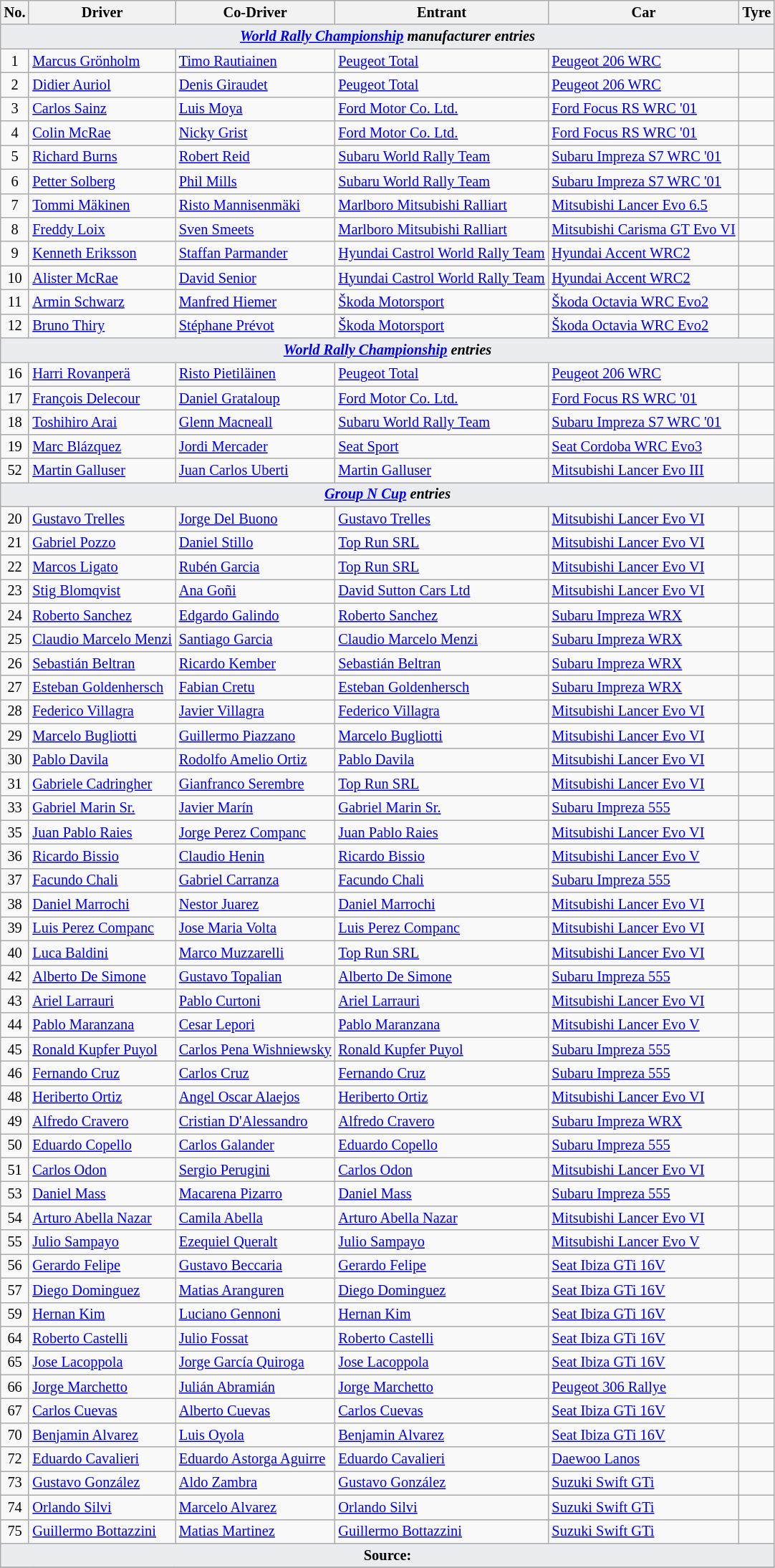<table class="wikitable" style="font-size: 85%;">
<tr>
<th>No.</th>
<th>Driver</th>
<th>Co-Driver</th>
<th>Entrant</th>
<th>Car</th>
<th>Tyre</th>
</tr>
<tr>
<td style="background-color:#EAECF0; text-align:center" colspan="6"><strong><em><a href='#'>World Rally Championship</a> manufacturer entries</em></strong></td>
</tr>
<tr>
<td align="center">1</td>
<td> <a href='#'>Marcus Grönholm</a></td>
<td> <a href='#'>Timo Rautiainen</a></td>
<td> <a href='#'>Peugeot Total</a></td>
<td><a href='#'>Peugeot 206 WRC</a></td>
<td align="center"></td>
</tr>
<tr>
<td align="center">2</td>
<td> <a href='#'>Didier Auriol</a></td>
<td> <a href='#'>Denis Giraudet</a></td>
<td> <a href='#'>Peugeot Total</a></td>
<td><a href='#'>Peugeot 206 WRC</a></td>
<td align="center"></td>
</tr>
<tr>
<td align="center">3</td>
<td> <a href='#'>Carlos Sainz</a></td>
<td> <a href='#'>Luis Moya</a></td>
<td> <a href='#'>Ford Motor Co. Ltd.</a></td>
<td><a href='#'>Ford Focus RS WRC '01</a></td>
<td align="center"></td>
</tr>
<tr>
<td align="center">4</td>
<td> <a href='#'>Colin McRae</a></td>
<td> <a href='#'>Nicky Grist</a></td>
<td> <a href='#'>Ford Motor Co. Ltd.</a></td>
<td><a href='#'>Ford Focus RS WRC '01</a></td>
<td align="center"></td>
</tr>
<tr>
<td align="center">5</td>
<td> <a href='#'>Richard Burns</a></td>
<td> <a href='#'>Robert Reid</a></td>
<td> <a href='#'>Subaru World Rally Team</a></td>
<td><a href='#'>Subaru Impreza S7 WRC '01</a></td>
<td align="center"></td>
</tr>
<tr>
<td align="center">6</td>
<td> <a href='#'>Petter Solberg</a></td>
<td> <a href='#'>Phil Mills</a></td>
<td> <a href='#'>Subaru World Rally Team</a></td>
<td><a href='#'>Subaru Impreza S7 WRC '01</a></td>
<td align="center"></td>
</tr>
<tr>
<td align="center">7</td>
<td> <a href='#'>Tommi Mäkinen</a></td>
<td> <a href='#'>Risto Mannisenmäki</a></td>
<td> <a href='#'>Marlboro Mitsubishi Ralliart</a></td>
<td><a href='#'>Mitsubishi Lancer Evo 6.5</a></td>
<td align="center"></td>
</tr>
<tr>
<td align="center">8</td>
<td> <a href='#'>Freddy Loix</a></td>
<td> <a href='#'>Sven Smeets</a></td>
<td> <a href='#'>Marlboro Mitsubishi Ralliart</a></td>
<td><a href='#'>Mitsubishi Carisma GT Evo VI</a></td>
<td align="center"></td>
</tr>
<tr>
<td align="center">9</td>
<td> <a href='#'>Kenneth Eriksson</a></td>
<td> <a href='#'>Staffan Parmander</a></td>
<td> <a href='#'>Hyundai Castrol World Rally Team</a></td>
<td><a href='#'>Hyundai Accent WRC2</a></td>
<td align="center"></td>
</tr>
<tr>
<td align="center">10</td>
<td> <a href='#'>Alister McRae</a></td>
<td> <a href='#'>David Senior</a></td>
<td> <a href='#'>Hyundai Castrol World Rally Team</a></td>
<td><a href='#'>Hyundai Accent WRC2</a></td>
<td align="center"></td>
</tr>
<tr>
<td align="center">11</td>
<td> <a href='#'>Armin Schwarz</a></td>
<td> <a href='#'>Manfred Hiemer</a></td>
<td> <a href='#'>Škoda Motorsport</a></td>
<td><a href='#'>Škoda Octavia WRC Evo2</a></td>
<td align="center"></td>
</tr>
<tr>
<td align="center">12</td>
<td> <a href='#'>Bruno Thiry</a></td>
<td> <a href='#'>Stéphane Prévot</a></td>
<td> <a href='#'>Škoda Motorsport</a></td>
<td><a href='#'>Škoda Octavia WRC Evo2</a></td>
<td align="center"></td>
</tr>
<tr>
<td style="background-color:#EAECF0; text-align:center" colspan="6"><strong><em><a href='#'>World Rally Championship</a> entries</em></strong></td>
</tr>
<tr>
<td align="center">16</td>
<td> <a href='#'>Harri Rovanperä</a></td>
<td> <a href='#'>Risto Pietiläinen</a></td>
<td> <a href='#'>Peugeot Total</a></td>
<td><a href='#'>Peugeot 206 WRC</a></td>
<td align="center"></td>
</tr>
<tr>
<td align="center">17</td>
<td> <a href='#'>François Delecour</a></td>
<td> <a href='#'>Daniel Grataloup</a></td>
<td> <a href='#'>Ford Motor Co. Ltd.</a></td>
<td><a href='#'>Ford Focus RS WRC '01</a></td>
<td align="center"></td>
</tr>
<tr>
<td align="center">18</td>
<td> <a href='#'>Toshihiro Arai</a></td>
<td> <a href='#'>Glenn Macneall</a></td>
<td> <a href='#'>Subaru World Rally Team</a></td>
<td><a href='#'>Subaru Impreza S7 WRC '01</a></td>
<td align="center"></td>
</tr>
<tr>
<td align="center">19</td>
<td> <a href='#'>Marc Blázquez</a></td>
<td> <a href='#'>Jordi Mercader</a></td>
<td> <a href='#'>Seat Sport</a></td>
<td><a href='#'>Seat Cordoba WRC Evo3</a></td>
<td align="center"></td>
</tr>
<tr>
<td align="center">52</td>
<td> <a href='#'>Martin Galluser</a></td>
<td> <a href='#'>Juan Carlos Uberti</a></td>
<td> <a href='#'>Martin Galluser</a></td>
<td><a href='#'>Mitsubishi Lancer Evo III</a></td>
<td></td>
</tr>
<tr>
<td style="background-color:#EAECF0; text-align:center" colspan="6"><strong><em><a href='#'>Group N Cup</a> entries</em></strong></td>
</tr>
<tr>
<td align="center">20</td>
<td> <a href='#'>Gustavo Trelles</a></td>
<td> <a href='#'>Jorge Del Buono</a></td>
<td> <a href='#'>Gustavo Trelles</a></td>
<td><a href='#'>Mitsubishi Lancer Evo VI</a></td>
<td align="center"></td>
</tr>
<tr>
<td align="center">21</td>
<td> <a href='#'>Gabriel Pozzo</a></td>
<td> <a href='#'>Daniel Stillo</a></td>
<td> <a href='#'>Top Run SRL</a></td>
<td><a href='#'>Mitsubishi Lancer Evo VI</a></td>
<td align="center"></td>
</tr>
<tr>
<td align="center">22</td>
<td> <a href='#'>Marcos Ligato</a></td>
<td> <a href='#'>Rubén Garcia</a></td>
<td> <a href='#'>Top Run SRL</a></td>
<td><a href='#'>Mitsubishi Lancer Evo VI</a></td>
<td align="center"></td>
</tr>
<tr>
<td align="center">23</td>
<td> <a href='#'>Stig Blomqvist</a></td>
<td> <a href='#'>Ana Goñi</a></td>
<td> <a href='#'>David Sutton Cars Ltd</a></td>
<td><a href='#'>Mitsubishi Lancer Evo VI</a></td>
<td></td>
</tr>
<tr>
<td align="center">24</td>
<td> <a href='#'>Roberto Sanchez</a></td>
<td> <a href='#'>Edgardo Galindo</a></td>
<td> <a href='#'>Roberto Sanchez</a></td>
<td><a href='#'>Subaru Impreza WRX</a></td>
<td align="center"></td>
</tr>
<tr>
<td align="center">25</td>
<td> <a href='#'>Claudio Marcelo Menzi</a></td>
<td> <a href='#'>Santiago Garcia</a></td>
<td> <a href='#'>Claudio Marcelo Menzi</a></td>
<td><a href='#'>Subaru Impreza WRX</a></td>
<td></td>
</tr>
<tr>
<td align="center">26</td>
<td> <a href='#'>Sebastián Beltran</a></td>
<td> <a href='#'>Ricardo Kember</a></td>
<td> <a href='#'>Sebastián Beltran</a></td>
<td><a href='#'>Subaru Impreza WRX</a></td>
<td></td>
</tr>
<tr>
<td align="center">27</td>
<td> <a href='#'>Esteban Goldenhersch</a></td>
<td> <a href='#'>Fabian Cretu</a></td>
<td> <a href='#'>Esteban Goldenhersch</a></td>
<td><a href='#'>Subaru Impreza WRX</a></td>
<td></td>
</tr>
<tr>
<td align="center">28</td>
<td> <a href='#'>Federico Villagra</a></td>
<td> <a href='#'>Javier Villagra</a></td>
<td> <a href='#'>Federico Villagra</a></td>
<td><a href='#'>Mitsubishi Lancer Evo VI</a></td>
<td></td>
</tr>
<tr>
<td align="center">29</td>
<td> <a href='#'>Marcelo Bugliotti</a></td>
<td> <a href='#'>Guillermo Piazzano</a></td>
<td> <a href='#'>Marcelo Bugliotti</a></td>
<td><a href='#'>Mitsubishi Lancer Evo VI</a></td>
<td></td>
</tr>
<tr>
<td align="center">30</td>
<td> <a href='#'>Pablo Davila</a></td>
<td> <a href='#'>Rodolfo Amelio Ortiz</a></td>
<td> <a href='#'>Pablo Davila</a></td>
<td><a href='#'>Mitsubishi Lancer Evo VI</a></td>
<td></td>
</tr>
<tr>
<td align="center">31</td>
<td> <a href='#'>Gabriele Cadringher</a></td>
<td> <a href='#'>Gianfranco Serembre</a></td>
<td> <a href='#'>Top Run SRL</a></td>
<td><a href='#'>Mitsubishi Lancer Evo VI</a></td>
<td></td>
</tr>
<tr>
<td align="center">33</td>
<td> <a href='#'>Gabriel Marin Sr.</a></td>
<td> <a href='#'>Javier Marín</a></td>
<td> <a href='#'>Gabriel Marin Sr.</a></td>
<td><a href='#'>Subaru Impreza 555</a></td>
<td></td>
</tr>
<tr>
<td align="center">35</td>
<td> <a href='#'>Juan Pablo Raies</a></td>
<td> <a href='#'>Jorge Perez Companc</a></td>
<td> <a href='#'>Juan Pablo Raies</a></td>
<td><a href='#'>Mitsubishi Lancer Evo VI</a></td>
<td></td>
</tr>
<tr>
<td align="center">36</td>
<td> <a href='#'>Ricardo Bissio</a></td>
<td> <a href='#'>Claudio Henin</a></td>
<td> <a href='#'>Ricardo Bissio</a></td>
<td><a href='#'>Mitsubishi Lancer Evo V</a></td>
<td></td>
</tr>
<tr>
<td align="center">37</td>
<td> <a href='#'>Facundo Chali</a></td>
<td> <a href='#'>Gabriel Carranza</a></td>
<td> <a href='#'>Facundo Chali</a></td>
<td><a href='#'>Subaru Impreza 555</a></td>
<td></td>
</tr>
<tr>
<td align="center">38</td>
<td> <a href='#'>Daniel Marrochi</a></td>
<td> <a href='#'>Nestor Juarez</a></td>
<td> <a href='#'>Daniel Marrochi</a></td>
<td><a href='#'>Mitsubishi Lancer Evo VI</a></td>
<td></td>
</tr>
<tr>
<td align="center">39</td>
<td> <a href='#'>Luis Perez Companc</a></td>
<td> <a href='#'>Jose Maria Volta</a></td>
<td> <a href='#'>Luis Perez Companc</a></td>
<td><a href='#'>Mitsubishi Lancer Evo VI</a></td>
<td></td>
</tr>
<tr>
<td align="center">40</td>
<td> <a href='#'>Luca Baldini</a></td>
<td> <a href='#'>Marco Muzzarelli</a></td>
<td> <a href='#'>Top Run SRL</a></td>
<td><a href='#'>Mitsubishi Lancer Evo VI</a></td>
<td></td>
</tr>
<tr>
<td align="center">42</td>
<td> <a href='#'>Alberto De Simone</a></td>
<td> <a href='#'>Gustavo Topalian</a></td>
<td> <a href='#'>Alberto De Simone</a></td>
<td><a href='#'>Subaru Impreza 555</a></td>
<td></td>
</tr>
<tr>
<td align="center">43</td>
<td> <a href='#'>Ariel Larrauri</a></td>
<td> <a href='#'>Pablo Curtoni</a></td>
<td> <a href='#'>Ariel Larrauri</a></td>
<td><a href='#'>Mitsubishi Lancer Evo VI</a></td>
<td></td>
</tr>
<tr>
<td align="center">44</td>
<td> <a href='#'>Pablo Maranzana</a></td>
<td> <a href='#'>Cesar Lepori</a></td>
<td> <a href='#'>Pablo Maranzana</a></td>
<td><a href='#'>Mitsubishi Lancer Evo V</a></td>
<td></td>
</tr>
<tr>
<td align="center">45</td>
<td> <a href='#'>Ronald Kupfer Puyol</a></td>
<td> <a href='#'>Carlos Pena Wishniewsky</a></td>
<td> <a href='#'>Ronald Kupfer Puyol</a></td>
<td><a href='#'>Subaru Impreza 555</a></td>
<td></td>
</tr>
<tr>
<td align="center">46</td>
<td> <a href='#'>Fernando Cruz</a></td>
<td> <a href='#'>Carlos Cruz</a></td>
<td> <a href='#'>Fernando Cruz</a></td>
<td><a href='#'>Subaru Impreza 555</a></td>
<td></td>
</tr>
<tr>
<td align="center">48</td>
<td> <a href='#'>Heriberto Ortiz</a></td>
<td> <a href='#'>Angel Oscar Alaejos</a></td>
<td> <a href='#'>Heriberto Ortiz</a></td>
<td><a href='#'>Mitsubishi Lancer Evo VI</a></td>
<td></td>
</tr>
<tr>
<td align="center">49</td>
<td> <a href='#'>Alfredo Cravero</a></td>
<td> <a href='#'>Cristian D'Alessandro</a></td>
<td> <a href='#'>Alfredo Cravero</a></td>
<td><a href='#'>Subaru Impreza WRX</a></td>
<td></td>
</tr>
<tr>
<td align="center">50</td>
<td> <a href='#'>Eduardo Copello</a></td>
<td> <a href='#'>Carlos Galander</a></td>
<td> <a href='#'>Eduardo Copello</a></td>
<td><a href='#'>Subaru Impreza 555</a></td>
<td></td>
</tr>
<tr>
<td align="center">51</td>
<td> <a href='#'>Carlos Odon</a></td>
<td> <a href='#'>Sergio Perugini</a></td>
<td> <a href='#'>Carlos Odon</a></td>
<td><a href='#'>Mitsubishi Lancer Evo VI</a></td>
<td></td>
</tr>
<tr>
<td align="center">53</td>
<td> <a href='#'>Daniel Mass</a></td>
<td> <a href='#'>Macarena Pizarro</a></td>
<td> <a href='#'>Daniel Mass</a></td>
<td><a href='#'>Subaru Impreza 555</a></td>
<td></td>
</tr>
<tr>
<td align="center">54</td>
<td> <a href='#'>Arturo Abella Nazar</a></td>
<td> <a href='#'>Camila Abella</a></td>
<td> <a href='#'>Arturo Abella Nazar</a></td>
<td><a href='#'>Mitsubishi Lancer Evo VI</a></td>
<td></td>
</tr>
<tr>
<td align="center">55</td>
<td> <a href='#'>Julio Sampayo</a></td>
<td> <a href='#'>Ezequiel Queralt</a></td>
<td> <a href='#'>Julio Sampayo</a></td>
<td><a href='#'>Mitsubishi Lancer Evo V</a></td>
<td></td>
</tr>
<tr>
<td align="center">56</td>
<td> <a href='#'>Gerardo Felipe</a></td>
<td> <a href='#'>Gustavo Beccaria</a></td>
<td> <a href='#'>Gerardo Felipe</a></td>
<td><a href='#'>Seat Ibiza GTi 16V</a></td>
<td></td>
</tr>
<tr>
<td align="center">57</td>
<td> <a href='#'>Diego Dominguez</a></td>
<td> <a href='#'>Matias Aranguren</a></td>
<td> <a href='#'>Diego Dominguez</a></td>
<td><a href='#'>Seat Ibiza GTi 16V</a></td>
<td></td>
</tr>
<tr>
<td align="center">59</td>
<td> <a href='#'>Hernan Kim</a></td>
<td> <a href='#'>Luciano Gennoni</a></td>
<td> <a href='#'>Hernan Kim</a></td>
<td><a href='#'>Seat Ibiza GTi 16V</a></td>
<td></td>
</tr>
<tr>
<td align="center">64</td>
<td> <a href='#'>Roberto Castelli</a></td>
<td> <a href='#'>Julio Fossat</a></td>
<td> <a href='#'>Roberto Castelli</a></td>
<td><a href='#'>Seat Ibiza GTi 16V</a></td>
<td></td>
</tr>
<tr>
<td align="center">65</td>
<td> <a href='#'>Jose Lacoppola</a></td>
<td> <a href='#'>Jorge García Quiroga</a></td>
<td> <a href='#'>Jose Lacoppola</a></td>
<td><a href='#'>Seat Ibiza GTi 16V</a></td>
<td></td>
</tr>
<tr>
<td align="center">66</td>
<td> <a href='#'>Jorge Marchetto</a></td>
<td> <a href='#'>Julián Abramián</a></td>
<td> <a href='#'>Jorge Marchetto</a></td>
<td><a href='#'>Peugeot 306 Rallye</a></td>
<td></td>
</tr>
<tr>
<td align="center">67</td>
<td> <a href='#'>Carlos Cuevas</a></td>
<td> <a href='#'>Alberto Cuevas</a></td>
<td> <a href='#'>Carlos Cuevas</a></td>
<td><a href='#'>Seat Ibiza GTi 16V</a></td>
<td></td>
</tr>
<tr>
<td align="center">70</td>
<td> <a href='#'>Benjamin Alvarez</a></td>
<td> <a href='#'>Luis Oyola</a></td>
<td> <a href='#'>Benjamin Alvarez</a></td>
<td><a href='#'>Seat Ibiza GTi 16V</a></td>
<td></td>
</tr>
<tr>
<td align="center">72</td>
<td> <a href='#'>Eduardo Cavalieri</a></td>
<td> <a href='#'>Eduardo Astorga Aguirre</a></td>
<td> <a href='#'>Eduardo Cavalieri</a></td>
<td><a href='#'>Daewoo Lanos</a></td>
<td></td>
</tr>
<tr>
<td align="center">73</td>
<td> <a href='#'>Gustavo González</a></td>
<td> <a href='#'>Aldo Zambra</a></td>
<td> <a href='#'>Gustavo González</a></td>
<td><a href='#'>Suzuki Swift GTi</a></td>
<td></td>
</tr>
<tr>
<td align="center">74</td>
<td> <a href='#'>Orlando Silvi</a></td>
<td> <a href='#'>Marcelo Alvarez</a></td>
<td> <a href='#'>Orlando Silvi</a></td>
<td><a href='#'>Suzuki Swift GTi</a></td>
<td></td>
</tr>
<tr>
<td align="center">75</td>
<td> <a href='#'>Guillermo Bottazzini</a></td>
<td> <a href='#'>Matias Martinez</a></td>
<td> <a href='#'>Guillermo Bottazzini</a></td>
<td><a href='#'>Suzuki Swift GTi</a></td>
<td></td>
</tr>
<tr>
<td style="background-color:#EAECF0; text-align:center" colspan="6"><strong>Source:</strong></td>
</tr>
<tr>
</tr>
</table>
